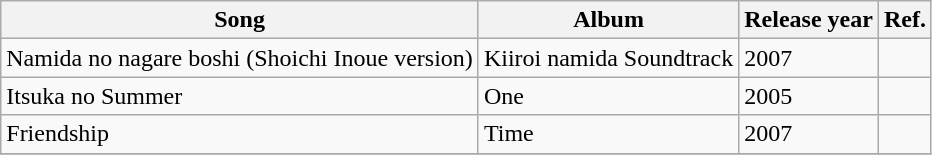<table class="wikitable sortable">
<tr>
<th>Song</th>
<th>Album</th>
<th>Release year</th>
<th class="unsortable">Ref.</th>
</tr>
<tr>
<td>Namida no nagare boshi (Shoichi Inoue version)</td>
<td>Kiiroi namida Soundtrack</td>
<td>2007</td>
<td></td>
</tr>
<tr>
<td>Itsuka no Summer</td>
<td>One</td>
<td>2005</td>
<td></td>
</tr>
<tr>
<td>Friendship</td>
<td>Time</td>
<td>2007</td>
<td></td>
</tr>
<tr>
</tr>
</table>
